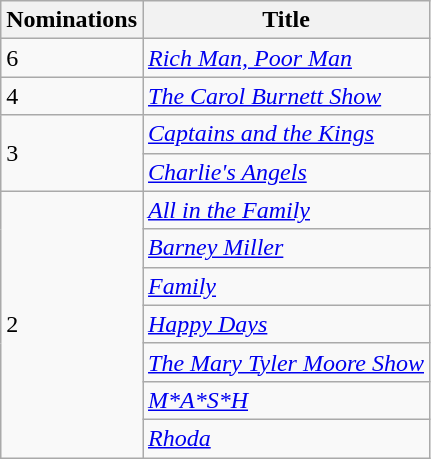<table class="wikitable">
<tr>
<th>Nominations</th>
<th>Title</th>
</tr>
<tr>
<td>6</td>
<td><em><a href='#'>Rich Man, Poor Man</a></em></td>
</tr>
<tr>
<td>4</td>
<td><em><a href='#'>The Carol Burnett Show</a></em></td>
</tr>
<tr>
<td rowspan="2">3</td>
<td><em><a href='#'>Captains and the Kings</a></em></td>
</tr>
<tr>
<td><em><a href='#'>Charlie's Angels</a></em></td>
</tr>
<tr>
<td rowspan="7">2</td>
<td><em><a href='#'>All in the Family</a></em></td>
</tr>
<tr>
<td><em><a href='#'>Barney Miller</a></em></td>
</tr>
<tr>
<td><em><a href='#'>Family</a></em></td>
</tr>
<tr>
<td><em><a href='#'>Happy Days</a></em></td>
</tr>
<tr>
<td><em><a href='#'>The Mary Tyler Moore Show</a></em></td>
</tr>
<tr>
<td><em><a href='#'>M*A*S*H</a></em></td>
</tr>
<tr>
<td><em><a href='#'>Rhoda</a></em></td>
</tr>
</table>
